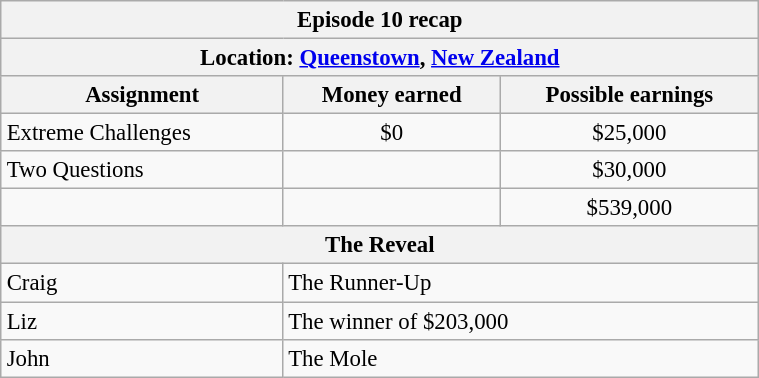<table class="wikitable" style="font-size: 95%; margin: 10px" align="right" width="40%">
<tr>
<th colspan=3>Episode 10 recap</th>
</tr>
<tr>
<th colspan=3>Location: <a href='#'>Queenstown</a>, <a href='#'>New Zealand</a></th>
</tr>
<tr>
<th>Assignment</th>
<th>Money earned</th>
<th>Possible earnings</th>
</tr>
<tr>
<td>Extreme Challenges</td>
<td align="center">$0</td>
<td align="center">$25,000</td>
</tr>
<tr>
<td>Two Questions</td>
<td align="center"></td>
<td align="center">$30,000</td>
</tr>
<tr>
<td><strong></strong></td>
<td align="center"><strong></strong></td>
<td align="center">$539,000</td>
</tr>
<tr>
<th colspan=3>The Reveal</th>
</tr>
<tr>
<td>Craig</td>
<td colspan=2>The Runner-Up</td>
</tr>
<tr>
<td>Liz</td>
<td colspan=2>The winner of $203,000</td>
</tr>
<tr>
<td>John</td>
<td colspan=2>The Mole</td>
</tr>
</table>
